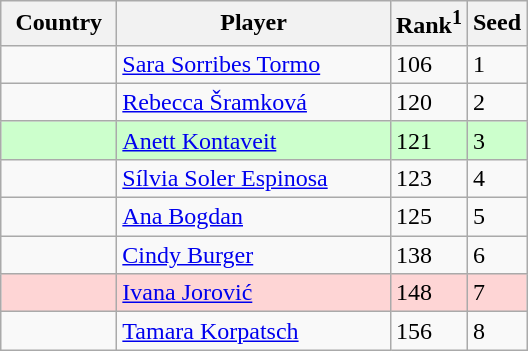<table class="sortable wikitable">
<tr>
<th width="70">Country</th>
<th width="175">Player</th>
<th>Rank<sup>1</sup></th>
<th>Seed</th>
</tr>
<tr>
<td></td>
<td><a href='#'>Sara Sorribes Tormo</a></td>
<td>106</td>
<td>1</td>
</tr>
<tr>
<td></td>
<td><a href='#'>Rebecca Šramková</a></td>
<td>120</td>
<td>2</td>
</tr>
<tr style="background:#cfc;">
<td></td>
<td><a href='#'>Anett Kontaveit</a></td>
<td>121</td>
<td>3</td>
</tr>
<tr>
<td></td>
<td><a href='#'>Sílvia Soler Espinosa</a></td>
<td>123</td>
<td>4</td>
</tr>
<tr>
<td></td>
<td><a href='#'>Ana Bogdan</a></td>
<td>125</td>
<td>5</td>
</tr>
<tr>
<td></td>
<td><a href='#'>Cindy Burger</a></td>
<td>138</td>
<td>6</td>
</tr>
<tr style="background:#fccc;">
<td></td>
<td><a href='#'>Ivana Jorović</a></td>
<td>148</td>
<td>7</td>
</tr>
<tr>
<td></td>
<td><a href='#'>Tamara Korpatsch</a></td>
<td>156</td>
<td>8</td>
</tr>
</table>
